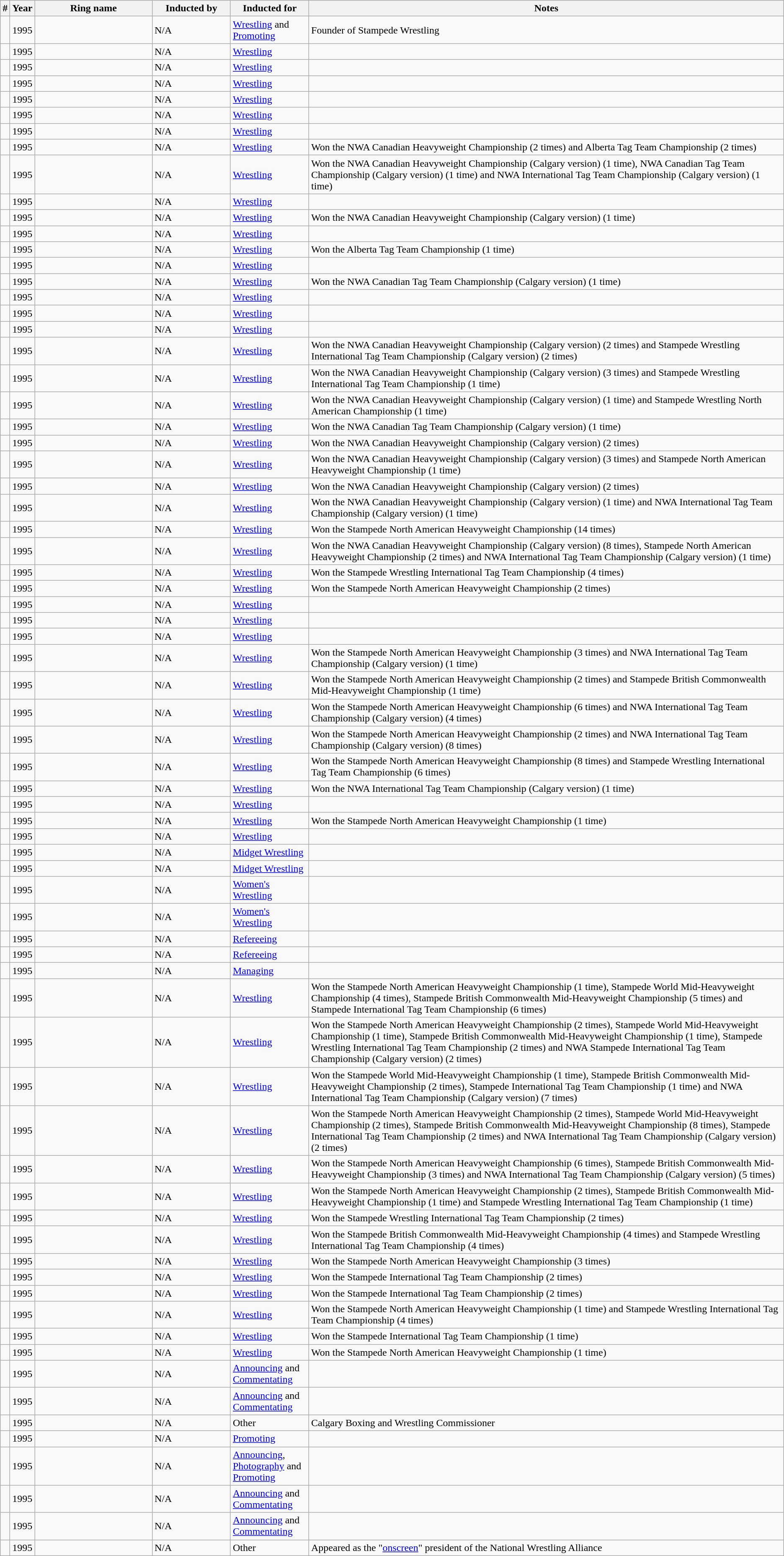<table class="wikitable sortable" style="font-size: 100%">
<tr>
<th width="1%">#</th>
<th width="1%"><strong>Year</strong></th>
<th width="15%"><strong>Ring name</strong><br></th>
<th width="10%"><strong>Inducted by</strong></th>
<th width="10%"><strong>Inducted for</strong></th>
<th class="unsortable"><strong>Notes</strong></th>
</tr>
<tr>
<td align="center"></td>
<td align="center">1995</td>
<td></td>
<td>N/A</td>
<td><a href='#'>Wrestling</a> and <a href='#'>Promoting</a></td>
<td>Founder of Stampede Wrestling</td>
</tr>
<tr>
<td align="center"></td>
<td align="center">1995</td>
<td></td>
<td>N/A</td>
<td><a href='#'>Wrestling</a></td>
<td></td>
</tr>
<tr>
<td align="center"></td>
<td align="center">1995</td>
<td><br></td>
<td>N/A</td>
<td><a href='#'>Wrestling</a></td>
<td></td>
</tr>
<tr>
<td align="center"></td>
<td align="center">1995</td>
<td><br></td>
<td>N/A</td>
<td><a href='#'>Wrestling</a></td>
<td></td>
</tr>
<tr>
<td align="center"></td>
<td align="center">1995</td>
<td><br></td>
<td>N/A</td>
<td><a href='#'>Wrestling</a></td>
<td></td>
</tr>
<tr>
<td align="center"></td>
<td align="center">1995</td>
<td><br></td>
<td>N/A</td>
<td><a href='#'>Wrestling</a></td>
<td></td>
</tr>
<tr>
<td align="center"></td>
<td align="center">1995</td>
<td><br></td>
<td>N/A</td>
<td><a href='#'>Wrestling</a></td>
<td></td>
</tr>
<tr>
<td align="center"></td>
<td align="center">1995</td>
<td><br></td>
<td>N/A</td>
<td><a href='#'>Wrestling</a></td>
<td>Won the NWA Canadian Heavyweight Championship (2 times) and Alberta Tag Team Championship (2 times)</td>
</tr>
<tr>
<td align="center"></td>
<td align="center">1995</td>
<td><br></td>
<td>N/A</td>
<td><a href='#'>Wrestling</a></td>
<td>Won the NWA Canadian Heavyweight Championship (Calgary version) (1 time), NWA Canadian Tag Team Championship (Calgary version) (1 time) and NWA International Tag Team Championship (Calgary version) (1 time)</td>
</tr>
<tr>
<td align="center"></td>
<td align="center">1995</td>
<td><br></td>
<td>N/A</td>
<td><a href='#'>Wrestling</a></td>
<td></td>
</tr>
<tr>
<td align="center"></td>
<td align="center">1995</td>
<td><br></td>
<td>N/A</td>
<td><a href='#'>Wrestling</a></td>
<td>Won the NWA Canadian Heavyweight Championship (Calgary version) (1 time)</td>
</tr>
<tr>
<td align="center"></td>
<td align="center">1995</td>
<td><br></td>
<td>N/A</td>
<td><a href='#'>Wrestling</a></td>
<td></td>
</tr>
<tr>
<td align="center"></td>
<td align="center">1995</td>
<td></td>
<td>N/A</td>
<td><a href='#'>Wrestling</a></td>
<td>Won the Alberta Tag Team Championship (1 time)</td>
</tr>
<tr>
<td align="center"></td>
<td align="center">1995</td>
<td><br></td>
<td>N/A</td>
<td><a href='#'>Wrestling</a></td>
<td></td>
</tr>
<tr>
<td align="center"></td>
<td align="center">1995</td>
<td></td>
<td>N/A</td>
<td><a href='#'>Wrestling</a></td>
<td>Won the NWA Canadian Tag Team Championship (Calgary version) (1 time)</td>
</tr>
<tr>
<td align="center"></td>
<td align="center">1995</td>
<td><br></td>
<td>N/A</td>
<td><a href='#'>Wrestling</a></td>
<td></td>
</tr>
<tr>
<td align="center"></td>
<td align="center">1995</td>
<td><br></td>
<td>N/A</td>
<td><a href='#'>Wrestling</a></td>
<td></td>
</tr>
<tr>
<td align="center"></td>
<td align="center">1995</td>
<td><br></td>
<td>N/A</td>
<td><a href='#'>Wrestling</a></td>
<td></td>
</tr>
<tr>
<td align="center"></td>
<td align="center">1995</td>
<td><br></td>
<td>N/A</td>
<td><a href='#'>Wrestling</a></td>
<td>Won the NWA Canadian Heavyweight Championship (Calgary version) (2 times) and Stampede Wrestling International Tag Team Championship (Calgary version) (2 times)</td>
</tr>
<tr>
<td align="center"></td>
<td align="center">1995</td>
<td></td>
<td>N/A</td>
<td><a href='#'>Wrestling</a></td>
<td>Won the NWA Canadian Heavyweight Championship (Calgary version) (3 times) and Stampede Wrestling International Tag Team Championship (1 time)</td>
</tr>
<tr>
<td align="center"></td>
<td align="center">1995</td>
<td><br></td>
<td>N/A</td>
<td><a href='#'>Wrestling</a></td>
<td>Won the NWA Canadian Heavyweight Championship (Calgary version) (1 time) and Stampede Wrestling North American Championship (1 time)</td>
</tr>
<tr>
<td align="center"></td>
<td align="center">1995</td>
<td><br></td>
<td>N/A</td>
<td><a href='#'>Wrestling</a></td>
<td>Won the NWA Canadian Tag Team Championship (Calgary version) (1 time)</td>
</tr>
<tr>
<td align="center"></td>
<td align="center">1995</td>
<td><br></td>
<td>N/A</td>
<td><a href='#'>Wrestling</a></td>
<td>Won the NWA Canadian Heavyweight Championship (Calgary version) (2 times)</td>
</tr>
<tr>
<td align="center"></td>
<td align="center">1995</td>
<td><br></td>
<td>N/A</td>
<td><a href='#'>Wrestling</a></td>
<td>Won the NWA Canadian Heavyweight Championship (Calgary version) (3 times) and Stampede North American Heavyweight Championship (1 time)</td>
</tr>
<tr>
<td align="center"></td>
<td align="center">1995</td>
<td><br></td>
<td>N/A</td>
<td><a href='#'>Wrestling</a></td>
<td>Won the NWA Canadian Heavyweight Championship (Calgary version) (2 times)</td>
</tr>
<tr>
<td align="center"></td>
<td align="center">1995</td>
<td></td>
<td>N/A</td>
<td><a href='#'>Wrestling</a></td>
<td>Won the NWA Canadian Heavyweight Championship (Calgary version) (1 time) and NWA International Tag Team Championship (Calgary version) (1 time)</td>
</tr>
<tr>
<td align="center"></td>
<td align="center">1995</td>
<td></td>
<td>N/A</td>
<td><a href='#'>Wrestling</a></td>
<td>Won the Stampede North American Heavyweight Championship (14 times)</td>
</tr>
<tr>
<td align="center"></td>
<td align="center">1995</td>
<td></td>
<td>N/A</td>
<td><a href='#'>Wrestling</a></td>
<td>Won the NWA Canadian Heavyweight Championship (Calgary version) (8 times), Stampede North American Heavyweight Championship (2 times) and NWA International Tag Team Championship (Calgary version) (1 time)</td>
</tr>
<tr>
<td align="center"></td>
<td align="center">1995</td>
<td><br></td>
<td>N/A</td>
<td><a href='#'>Wrestling</a></td>
<td>Won the Stampede Wrestling International Tag Team Championship (4 times)</td>
</tr>
<tr>
<td align="center"></td>
<td align="center">1995</td>
<td></td>
<td>N/A</td>
<td><a href='#'>Wrestling</a></td>
<td>Won the Stampede North American Heavyweight Championship (2 times)</td>
</tr>
<tr>
<td align="center"></td>
<td align="center">1995</td>
<td><br></td>
<td>N/A</td>
<td><a href='#'>Wrestling</a></td>
<td></td>
</tr>
<tr>
<td align="center"></td>
<td align="center">1995</td>
<td></td>
<td>N/A</td>
<td><a href='#'>Wrestling</a></td>
<td></td>
</tr>
<tr>
<td align="center"></td>
<td align="center">1995</td>
<td></td>
<td>N/A</td>
<td><a href='#'>Wrestling</a></td>
<td></td>
</tr>
<tr>
<td align="center"></td>
<td align="center">1995</td>
<td><br></td>
<td>N/A</td>
<td><a href='#'>Wrestling</a></td>
<td>Won the Stampede North American Heavyweight Championship (3 times) and NWA International Tag Team Championship (Calgary version) (1 time)</td>
</tr>
<tr>
<td align="center"></td>
<td align="center">1995</td>
<td></td>
<td>N/A</td>
<td><a href='#'>Wrestling</a></td>
<td>Won the Stampede North American Heavyweight Championship (2 times) and Stampede British Commonwealth Mid-Heavyweight Championship (1 time)</td>
</tr>
<tr>
<td align="center"></td>
<td align="center">1995</td>
<td><br></td>
<td>N/A</td>
<td><a href='#'>Wrestling</a></td>
<td>Won the Stampede North American Heavyweight Championship (6 times) and NWA International Tag Team Championship (Calgary version) (4 times)</td>
</tr>
<tr>
<td align="center"></td>
<td align="center">1995</td>
<td><br></td>
<td>N/A</td>
<td><a href='#'>Wrestling</a></td>
<td>Won the Stampede North American Heavyweight Championship (2 times) and NWA International Tag Team Championship (Calgary version) (8 times)</td>
</tr>
<tr>
<td align="center"></td>
<td align="center">1995</td>
<td><br></td>
<td>N/A</td>
<td><a href='#'>Wrestling</a></td>
<td>Won the Stampede North American Heavyweight Championship (8 times) and Stampede Wrestling International Tag Team Championship (6 times)</td>
</tr>
<tr>
<td align="center"></td>
<td align="center">1995</td>
<td></td>
<td>N/A</td>
<td><a href='#'>Wrestling</a></td>
<td>Won the NWA International Tag Team Championship (Calgary version) (1 time)</td>
</tr>
<tr>
<td align="center"></td>
<td align="center">1995</td>
<td></td>
<td>N/A</td>
<td><a href='#'>Wrestling</a></td>
<td></td>
</tr>
<tr>
<td align="center"></td>
<td align="center">1995</td>
<td></td>
<td>N/A</td>
<td><a href='#'>Wrestling</a></td>
<td>Won the Stampede North American Heavyweight Championship (1 time)</td>
</tr>
<tr>
<td align="center"></td>
<td align="center">1995</td>
<td><br></td>
<td>N/A</td>
<td><a href='#'>Wrestling</a></td>
<td></td>
</tr>
<tr>
<td align="center"></td>
<td align="center">1995</td>
<td><br></td>
<td>N/A</td>
<td><a href='#'>Midget Wrestling</a></td>
<td></td>
</tr>
<tr>
<td align="center"></td>
<td align="center">1995</td>
<td><br></td>
<td>N/A</td>
<td><a href='#'>Midget Wrestling</a></td>
<td></td>
</tr>
<tr>
<td align="center"></td>
<td align="center">1995</td>
<td><br></td>
<td>N/A</td>
<td><a href='#'>Women's Wrestling</a></td>
<td></td>
</tr>
<tr>
<td align="center"></td>
<td align="center">1995</td>
<td><br></td>
<td>N/A</td>
<td><a href='#'>Women's Wrestling</a></td>
<td></td>
</tr>
<tr>
<td align="center"></td>
<td align="center">1995</td>
<td></td>
<td>N/A</td>
<td><a href='#'>Refereeing</a></td>
<td></td>
</tr>
<tr>
<td align="center"></td>
<td align="center">1995</td>
<td></td>
<td>N/A</td>
<td><a href='#'>Refereeing</a></td>
<td></td>
</tr>
<tr>
<td align="center"></td>
<td align="center">1995</td>
<td><br></td>
<td>N/A</td>
<td><a href='#'>Managing</a></td>
<td></td>
</tr>
<tr>
<td align="center"></td>
<td align="center">1995</td>
<td><br></td>
<td>N/A</td>
<td><a href='#'>Wrestling</a></td>
<td>Won the Stampede North American Heavyweight Championship (1 time), Stampede World Mid-Heavyweight Championship (4 times), Stampede British Commonwealth Mid-Heavyweight Championship (5 times) and Stampede International Tag Team Championship (6 times)</td>
</tr>
<tr>
<td align="center"></td>
<td align="center">1995</td>
<td><br></td>
<td>N/A</td>
<td><a href='#'>Wrestling</a></td>
<td>Won the Stampede North American Heavyweight Championship (2 times), Stampede World Mid-Heavyweight Championship (1 time), Stampede British Commonwealth Mid-Heavyweight Championship (1 time), Stampede Wrestling International Tag Team Championship (2 times) and NWA Stampede International Tag Team Championship (Calgary version) (2 times)</td>
</tr>
<tr>
<td align="center"></td>
<td align="center">1995</td>
<td></td>
<td>N/A</td>
<td><a href='#'>Wrestling</a></td>
<td>Won the Stampede World Mid-Heavyweight Championship (1 time), Stampede British Commonwealth Mid-Heavyweight Championship (2 times), Stampede International Tag Team Championship (1 time) and NWA International Tag Team Championship (Calgary version) (7 times)</td>
</tr>
<tr>
<td align="center"></td>
<td align="center">1995</td>
<td></td>
<td>N/A</td>
<td><a href='#'>Wrestling</a></td>
<td>Won the Stampede North American Heavyweight Championship (2 times), Stampede World Mid-Heavyweight Championship (2 times), Stampede British Commonwealth Mid-Heavyweight Championship (8 times), Stampede International Tag Team Championship (2 times) and NWA International Tag Team Championship (Calgary version) (2 times)</td>
</tr>
<tr>
<td align="center"></td>
<td align="center">1995</td>
<td></td>
<td>N/A</td>
<td><a href='#'>Wrestling</a></td>
<td>Won the Stampede North American Heavyweight Championship (6 times), Stampede British Commonwealth Mid-Heavyweight Championship (3 times) and NWA International Tag Team Championship (Calgary version) (5 times)</td>
</tr>
<tr>
<td align="center"></td>
<td align="center">1995</td>
<td></td>
<td>N/A</td>
<td><a href='#'>Wrestling</a></td>
<td>Won the Stampede North American Heavyweight Championship (2 times), Stampede British Commonwealth Mid-Heavyweight Championship (1 time) and Stampede Wrestling International Tag Team Championship (1 time)</td>
</tr>
<tr>
<td align="center"></td>
<td align="center">1995</td>
<td></td>
<td>N/A</td>
<td><a href='#'>Wrestling</a></td>
<td>Won the Stampede Wrestling International Tag Team Championship (2 times)</td>
</tr>
<tr>
<td align="center"></td>
<td align="center">1995</td>
<td></td>
<td>N/A</td>
<td><a href='#'>Wrestling</a></td>
<td>Won the Stampede British Commonwealth Mid-Heavyweight Championship (4 times) and Stampede Wrestling International Tag Team Championship (4 times)</td>
</tr>
<tr>
<td align="center"></td>
<td align="center">1995</td>
<td><br></td>
<td>N/A</td>
<td><a href='#'>Wrestling</a></td>
<td>Won the Stampede North American Heavyweight Championship (3 times)</td>
</tr>
<tr>
<td align="center"></td>
<td align="center">1995</td>
<td><br></td>
<td>N/A</td>
<td><a href='#'>Wrestling</a></td>
<td>Won the Stampede International Tag Team Championship (2 times)</td>
</tr>
<tr>
<td align="center"></td>
<td align="center">1995</td>
<td></td>
<td>N/A</td>
<td><a href='#'>Wrestling</a></td>
<td>Won the Stampede International Tag Team Championship (2 times)</td>
</tr>
<tr>
<td align="center"></td>
<td align="center">1995</td>
<td></td>
<td>N/A</td>
<td><a href='#'>Wrestling</a></td>
<td>Won the Stampede North American Heavyweight Championship (1 time) and Stampede Wrestling International Tag Team Championship (4 times)</td>
</tr>
<tr>
<td align="center"></td>
<td align="center">1995</td>
<td></td>
<td>N/A</td>
<td><a href='#'>Wrestling</a></td>
<td>Won the Stampede International Tag Team Championship (1 time)</td>
</tr>
<tr>
<td align="center"></td>
<td align="center">1995</td>
<td></td>
<td>N/A</td>
<td><a href='#'>Wrestling</a></td>
<td>Won the Stampede North American Heavyweight Championship (1 time)</td>
</tr>
<tr>
<td align="center"></td>
<td align="center">1995</td>
<td></td>
<td>N/A</td>
<td><a href='#'>Announcing</a> and <a href='#'>Commentating</a></td>
<td></td>
</tr>
<tr>
<td align="center"></td>
<td align="center">1995</td>
<td></td>
<td>N/A</td>
<td><a href='#'>Announcing</a> and <a href='#'>Commentating</a></td>
<td></td>
</tr>
<tr>
<td align="center"></td>
<td align="center">1995</td>
<td></td>
<td>N/A</td>
<td>Other</td>
<td>Calgary Boxing and Wrestling Commissioner</td>
</tr>
<tr>
<td align="center"></td>
<td align="center">1995</td>
<td></td>
<td>N/A</td>
<td><a href='#'>Promoting</a></td>
<td></td>
</tr>
<tr>
<td align="center"></td>
<td align="center">1995</td>
<td></td>
<td>N/A</td>
<td><a href='#'>Announcing</a>, <a href='#'>Photography</a> and <a href='#'>Promoting</a></td>
<td></td>
</tr>
<tr>
<td align="center"></td>
<td align="center">1995</td>
<td></td>
<td>N/A</td>
<td><a href='#'>Announcing</a> and <a href='#'>Commentating</a></td>
<td></td>
</tr>
<tr>
<td align="center"></td>
<td align="center">1995</td>
<td></td>
<td>N/A</td>
<td><a href='#'>Announcing</a> and <a href='#'>Commentating</a></td>
<td></td>
</tr>
<tr>
<td align="center"></td>
<td align="center">1995</td>
<td><br></td>
<td>N/A</td>
<td>Other</td>
<td>Appeared as the "<a href='#'>onscreen</a>" president of the National Wrestling Alliance</td>
</tr>
</table>
